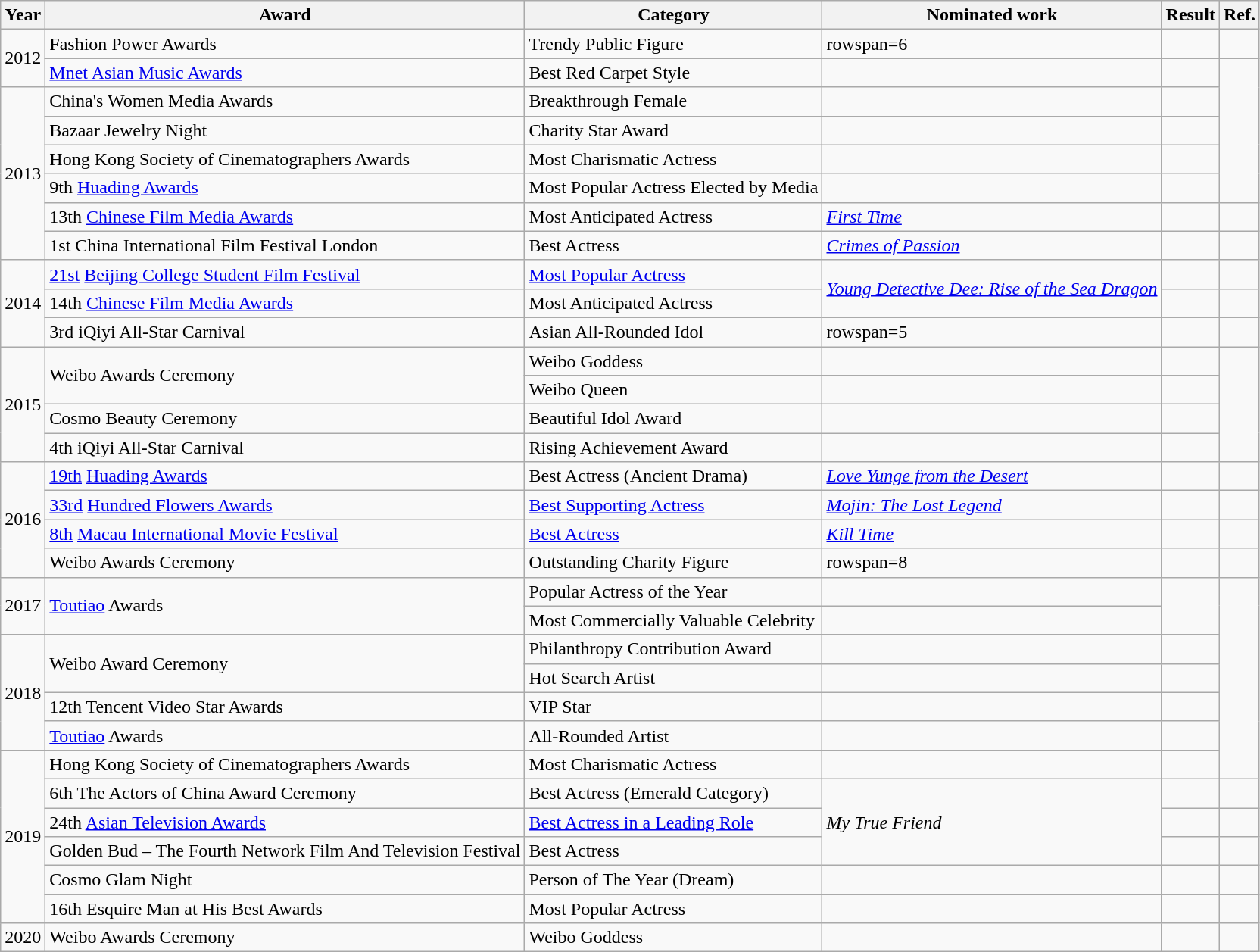<table class="wikitable">
<tr>
<th>Year</th>
<th>Award</th>
<th>Category</th>
<th>Nominated work</th>
<th>Result</th>
<th>Ref.</th>
</tr>
<tr>
<td rowspan=2>2012</td>
<td>Fashion Power Awards</td>
<td>Trendy Public Figure</td>
<td>rowspan=6 </td>
<td></td>
<td></td>
</tr>
<tr>
<td><a href='#'>Mnet Asian Music Awards</a></td>
<td>Best Red Carpet Style</td>
<td></td>
<td></td>
</tr>
<tr>
<td rowspan=6>2013</td>
<td>China's Women Media Awards</td>
<td>Breakthrough Female</td>
<td></td>
<td></td>
</tr>
<tr>
<td>Bazaar Jewelry Night</td>
<td>Charity Star Award</td>
<td></td>
<td></td>
</tr>
<tr>
<td>Hong Kong Society of Cinematographers Awards</td>
<td>Most Charismatic Actress</td>
<td></td>
<td></td>
</tr>
<tr>
<td>9th <a href='#'>Huading Awards</a></td>
<td>Most Popular Actress Elected by Media</td>
<td></td>
<td></td>
</tr>
<tr>
<td>13th <a href='#'>Chinese Film Media Awards</a></td>
<td>Most Anticipated Actress</td>
<td><em><a href='#'>First Time</a></em></td>
<td></td>
<td></td>
</tr>
<tr>
<td>1st China International Film Festival London</td>
<td>Best Actress</td>
<td><em><a href='#'>Crimes of Passion</a></em></td>
<td></td>
<td></td>
</tr>
<tr>
<td rowspan=3>2014</td>
<td><a href='#'>21st</a> <a href='#'>Beijing College Student Film Festival</a></td>
<td><a href='#'>Most Popular Actress</a></td>
<td rowspan=2><em><a href='#'>Young Detective Dee: Rise of the Sea Dragon</a></em></td>
<td></td>
<td></td>
</tr>
<tr>
<td>14th <a href='#'>Chinese Film Media Awards</a></td>
<td>Most Anticipated Actress</td>
<td></td>
<td></td>
</tr>
<tr>
<td>3rd iQiyi All-Star Carnival</td>
<td>Asian All-Rounded Idol</td>
<td>rowspan=5 </td>
<td></td>
<td></td>
</tr>
<tr>
<td rowspan=4>2015</td>
<td rowspan=2>Weibo Awards Ceremony</td>
<td>Weibo Goddess</td>
<td></td>
<td></td>
</tr>
<tr>
<td>Weibo Queen</td>
<td></td>
<td></td>
</tr>
<tr>
<td>Cosmo Beauty Ceremony</td>
<td>Beautiful Idol Award</td>
<td></td>
<td></td>
</tr>
<tr>
<td>4th iQiyi All-Star Carnival</td>
<td>Rising Achievement Award</td>
<td></td>
<td></td>
</tr>
<tr>
<td rowspan=4>2016</td>
<td><a href='#'>19th</a> <a href='#'>Huading Awards</a></td>
<td>Best Actress (Ancient Drama)</td>
<td><em><a href='#'>Love Yunge from the Desert</a></em></td>
<td></td>
<td></td>
</tr>
<tr>
<td><a href='#'>33rd</a> <a href='#'>Hundred Flowers Awards</a></td>
<td><a href='#'>Best Supporting Actress</a></td>
<td><em><a href='#'>Mojin: The Lost Legend</a></em></td>
<td></td>
<td></td>
</tr>
<tr>
<td><a href='#'>8th</a> <a href='#'>Macau International Movie Festival</a></td>
<td><a href='#'>Best Actress</a></td>
<td><em><a href='#'>Kill Time</a></em></td>
<td></td>
<td></td>
</tr>
<tr>
<td>Weibo Awards Ceremony</td>
<td>Outstanding Charity Figure</td>
<td>rowspan=8  </td>
<td></td>
<td></td>
</tr>
<tr>
<td rowspan=2>2017</td>
<td rowspan=2><a href='#'>Toutiao</a> Awards</td>
<td>Popular Actress of the Year</td>
<td></td>
<td rowspan=2></td>
</tr>
<tr>
<td>Most Commercially Valuable Celebrity</td>
<td></td>
</tr>
<tr>
<td rowspan=4>2018</td>
<td rowspan=2>Weibo Award Ceremony</td>
<td>Philanthropy Contribution Award</td>
<td></td>
<td></td>
</tr>
<tr>
<td>Hot Search Artist</td>
<td></td>
<td></td>
</tr>
<tr>
<td>12th Tencent Video Star Awards</td>
<td>VIP Star</td>
<td></td>
<td></td>
</tr>
<tr>
<td><a href='#'>Toutiao</a> Awards</td>
<td>All-Rounded Artist</td>
<td></td>
<td></td>
</tr>
<tr>
<td rowspan=6>2019</td>
<td>Hong Kong Society of Cinematographers Awards</td>
<td>Most Charismatic Actress</td>
<td></td>
<td></td>
</tr>
<tr>
<td>6th The Actors of China Award Ceremony</td>
<td>Best Actress (Emerald Category)</td>
<td rowspan=3><em>My True Friend</em></td>
<td></td>
<td></td>
</tr>
<tr>
<td>24th <a href='#'>Asian Television Awards</a></td>
<td><a href='#'>Best Actress in a Leading Role</a></td>
<td></td>
<td></td>
</tr>
<tr>
<td>Golden Bud – The Fourth Network Film And Television Festival</td>
<td>Best Actress</td>
<td></td>
<td></td>
</tr>
<tr>
<td>Cosmo Glam Night</td>
<td>Person of The Year (Dream)</td>
<td></td>
<td></td>
<td></td>
</tr>
<tr>
<td>16th Esquire Man at His Best Awards</td>
<td>Most Popular Actress</td>
<td></td>
<td></td>
<td></td>
</tr>
<tr>
<td>2020</td>
<td>Weibo Awards Ceremony</td>
<td>Weibo Goddess</td>
<td></td>
<td></td>
<td></td>
</tr>
</table>
